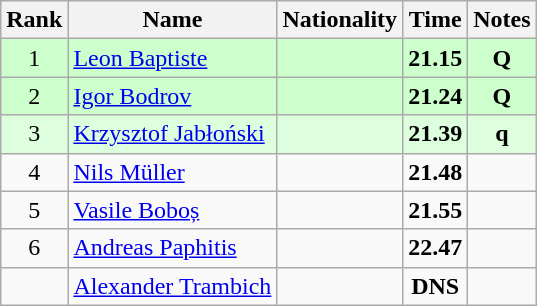<table class="wikitable sortable" style="text-align:center">
<tr>
<th>Rank</th>
<th>Name</th>
<th>Nationality</th>
<th>Time</th>
<th>Notes</th>
</tr>
<tr bgcolor=ccffcc>
<td>1</td>
<td align=left><a href='#'>Leon Baptiste</a></td>
<td align=left></td>
<td><strong>21.15</strong></td>
<td><strong>Q</strong></td>
</tr>
<tr bgcolor=ccffcc>
<td>2</td>
<td align=left><a href='#'>Igor Bodrov</a></td>
<td align=left></td>
<td><strong>21.24</strong></td>
<td><strong>Q</strong></td>
</tr>
<tr bgcolor=ddffdd>
<td>3</td>
<td align=left><a href='#'>Krzysztof Jabłoński</a></td>
<td align=left></td>
<td><strong>21.39</strong></td>
<td><strong>q</strong></td>
</tr>
<tr>
<td>4</td>
<td align=left><a href='#'>Nils Müller</a></td>
<td align=left></td>
<td><strong>21.48</strong></td>
<td></td>
</tr>
<tr>
<td>5</td>
<td align=left><a href='#'>Vasile Boboș</a></td>
<td align=left></td>
<td><strong>21.55</strong></td>
<td></td>
</tr>
<tr>
<td>6</td>
<td align=left><a href='#'>Andreas Paphitis</a></td>
<td align=left></td>
<td><strong>22.47</strong></td>
<td></td>
</tr>
<tr>
<td></td>
<td align=left><a href='#'>Alexander Trambich</a></td>
<td align=left></td>
<td><strong>DNS</strong></td>
<td></td>
</tr>
</table>
